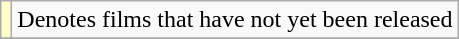<table class="wikitable sortable">
<tr>
<td style="background:#ffc;"></td>
<td>Denotes films that have not yet been released</td>
</tr>
<tr>
</tr>
</table>
